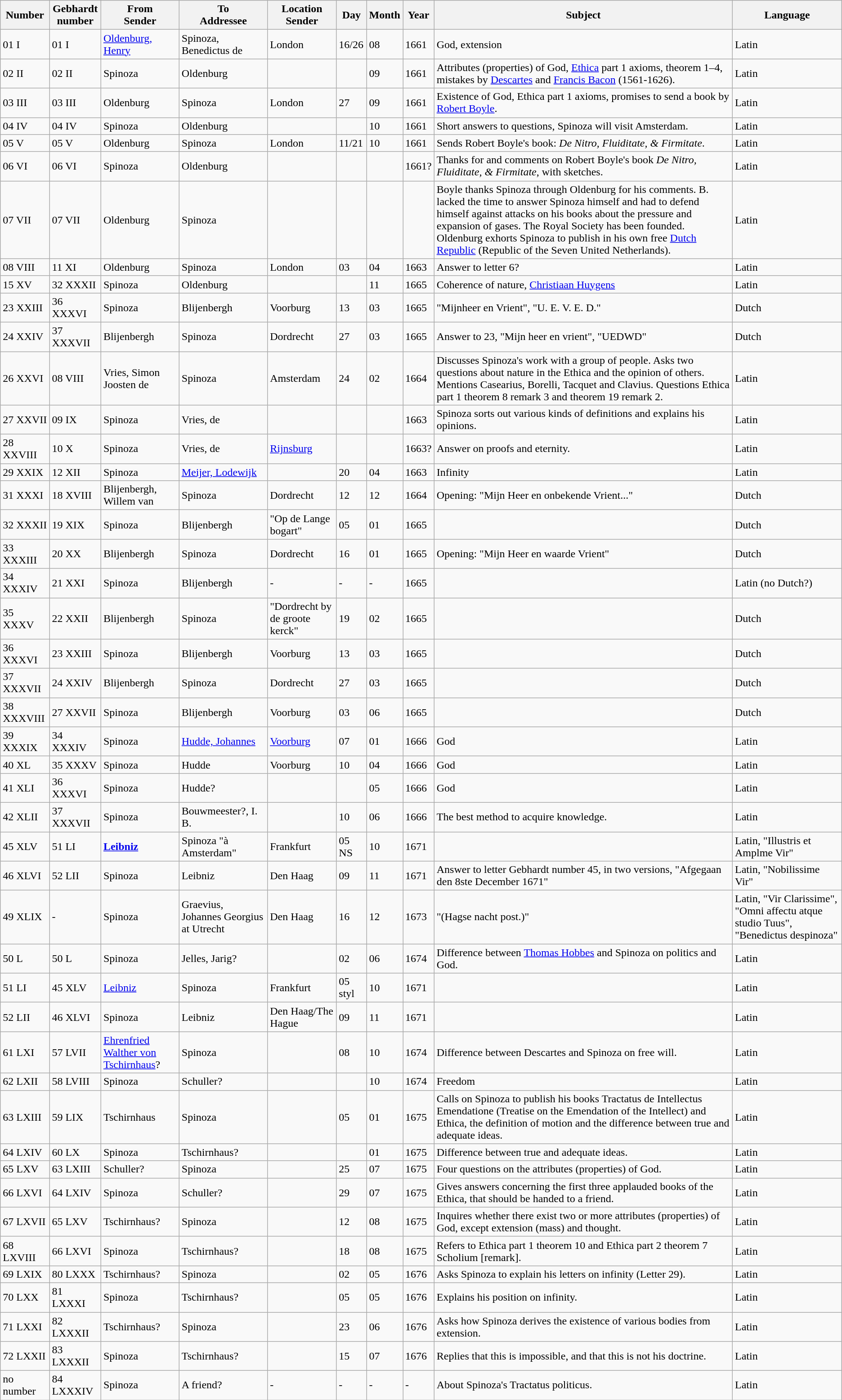<table class="wikitable sortable">
<tr>
<th>Number</th>
<th>Gebhardt<br>number</th>
<th>From<br>Sender</th>
<th>To<br>Addressee</th>
<th>Location<br>Sender</th>
<th>Day</th>
<th>Month</th>
<th>Year</th>
<th>Subject</th>
<th>Language</th>
</tr>
<tr>
<td>01 I</td>
<td>01 I</td>
<td><a href='#'>Oldenburg, Henry</a></td>
<td>Spinoza, Benedictus de</td>
<td>London</td>
<td>16/26</td>
<td>08</td>
<td>1661</td>
<td>God, extension</td>
<td>Latin</td>
</tr>
<tr>
<td>02 II</td>
<td>02 II</td>
<td>Spinoza</td>
<td>Oldenburg</td>
<td></td>
<td></td>
<td>09</td>
<td>1661</td>
<td>Attributes (properties) of God, <a href='#'>Ethica</a> part 1 axioms, theorem 1–4, mistakes by <a href='#'>Descartes</a> and <a href='#'>Francis Bacon</a> (1561-1626).</td>
<td>Latin</td>
</tr>
<tr>
<td>03 III</td>
<td>03 III</td>
<td>Oldenburg</td>
<td>Spinoza</td>
<td>London</td>
<td>27</td>
<td>09</td>
<td>1661</td>
<td>Existence of God, Ethica part 1 axioms, promises to send a book by <a href='#'>Robert Boyle</a>.</td>
<td>Latin</td>
</tr>
<tr>
<td>04 IV</td>
<td>04 IV</td>
<td>Spinoza</td>
<td>Oldenburg</td>
<td></td>
<td></td>
<td>10</td>
<td>1661</td>
<td>Short answers to questions, Spinoza will visit Amsterdam.</td>
<td>Latin</td>
</tr>
<tr>
<td>05 V</td>
<td>05 V</td>
<td>Oldenburg</td>
<td>Spinoza</td>
<td>London</td>
<td>11/21</td>
<td>10</td>
<td>1661</td>
<td>Sends Robert Boyle's book: <em>De Nitro, Fluiditate, & Firmitate</em>.</td>
<td>Latin</td>
</tr>
<tr>
<td>06 VI</td>
<td>06 VI</td>
<td>Spinoza</td>
<td>Oldenburg</td>
<td></td>
<td></td>
<td></td>
<td>1661?</td>
<td>Thanks for and comments on Robert Boyle's book <em>De Nitro, Fluiditate, & Firmitate</em>, with sketches.</td>
<td>Latin</td>
</tr>
<tr>
<td>07 VII</td>
<td>07 VII</td>
<td>Oldenburg</td>
<td>Spinoza</td>
<td></td>
<td></td>
<td></td>
<td></td>
<td>Boyle thanks Spinoza through Oldenburg for his comments. B. lacked the time to answer Spinoza himself and had to defend himself against attacks on his books about the pressure and expansion of gases. The Royal Society has been founded. Oldenburg exhorts Spinoza to publish in his own free <a href='#'>Dutch Republic</a> (Republic of the Seven United Netherlands).</td>
<td>Latin</td>
</tr>
<tr>
<td>08 VIII</td>
<td>11 XI</td>
<td>Oldenburg</td>
<td>Spinoza</td>
<td>London</td>
<td>03</td>
<td>04</td>
<td>1663</td>
<td>Answer to letter 6?</td>
<td>Latin</td>
</tr>
<tr>
<td>15 XV</td>
<td>32 XXXII</td>
<td>Spinoza</td>
<td>Oldenburg</td>
<td></td>
<td></td>
<td>11</td>
<td>1665</td>
<td>Coherence of nature, <a href='#'>Christiaan Huygens</a></td>
<td>Latin</td>
</tr>
<tr>
<td>23 XXIII</td>
<td>36 XXXVI</td>
<td>Spinoza</td>
<td>Blijenbergh</td>
<td>Voorburg</td>
<td>13</td>
<td>03</td>
<td>1665</td>
<td>"Mijnheer en Vrient", "U. E. V. E. D."</td>
<td>Dutch</td>
</tr>
<tr>
<td>24 XXIV </td>
<td>37 XXXVII</td>
<td>Blijenbergh</td>
<td>Spinoza</td>
<td>Dordrecht</td>
<td>27</td>
<td>03</td>
<td>1665</td>
<td>Answer to 23, "Mijn heer en vrient", "UEDWD"</td>
<td>Dutch</td>
</tr>
<tr>
<td>26 XXVI</td>
<td>08 VIII</td>
<td>Vries, Simon Joosten de</td>
<td>Spinoza</td>
<td>Amsterdam</td>
<td>24</td>
<td>02</td>
<td>1664</td>
<td>Discusses Spinoza's work with a group of people. Asks two questions about nature in the Ethica and the opinion of others. Mentions Casearius, Borelli, Tacquet and Clavius. Questions Ethica part 1 theorem 8 remark 3 and theorem 19 remark 2.</td>
<td>Latin</td>
</tr>
<tr>
<td>27 XXVII </td>
<td>09 IX</td>
<td>Spinoza</td>
<td>Vries, de</td>
<td></td>
<td></td>
<td></td>
<td>1663</td>
<td>Spinoza sorts out various kinds of definitions and explains his opinions.</td>
<td>Latin</td>
</tr>
<tr>
<td>28 XXVIII</td>
<td>10 X</td>
<td>Spinoza</td>
<td>Vries, de</td>
<td><a href='#'>Rijnsburg</a></td>
<td></td>
<td></td>
<td>1663?</td>
<td>Answer on proofs and eternity.</td>
<td>Latin</td>
</tr>
<tr>
<td>29 XXIX</td>
<td>12 XII</td>
<td>Spinoza</td>
<td><a href='#'>Meijer, Lodewijk</a></td>
<td></td>
<td>20</td>
<td>04</td>
<td>1663</td>
<td>Infinity</td>
<td>Latin</td>
</tr>
<tr>
<td>31 XXXI</td>
<td>18 XVIII</td>
<td>Blijenbergh, Willem van</td>
<td>Spinoza</td>
<td>Dordrecht</td>
<td>12</td>
<td>12</td>
<td>1664</td>
<td>Opening: "Mijn Heer en onbekende Vrient..."</td>
<td>Dutch</td>
</tr>
<tr>
<td>32 XXXII</td>
<td>19 XIX</td>
<td>Spinoza</td>
<td>Blijenbergh</td>
<td>"Op de Lange bogart"</td>
<td>05</td>
<td>01</td>
<td>1665</td>
<td></td>
<td>Dutch</td>
</tr>
<tr>
<td>33 XXXIII</td>
<td>20 XX</td>
<td>Blijenbergh</td>
<td>Spinoza</td>
<td>Dordrecht</td>
<td>16</td>
<td>01</td>
<td>1665</td>
<td>Opening: "Mijn Heer en waarde Vrient"</td>
<td>Dutch</td>
</tr>
<tr>
<td>34 XXXIV</td>
<td>21 XXI</td>
<td>Spinoza</td>
<td>Blijenbergh</td>
<td>-</td>
<td>-</td>
<td>-</td>
<td>1665</td>
<td></td>
<td>Latin (no Dutch?)</td>
</tr>
<tr>
<td>35 XXXV</td>
<td>22 XXII</td>
<td>Blijenbergh</td>
<td>Spinoza</td>
<td>"Dordrecht by de groote kerck"</td>
<td>19</td>
<td>02</td>
<td>1665</td>
<td></td>
<td>Dutch</td>
</tr>
<tr>
<td>36 XXXVI</td>
<td>23 XXIII</td>
<td>Spinoza</td>
<td>Blijenbergh</td>
<td>Voorburg</td>
<td>13</td>
<td>03</td>
<td>1665</td>
<td></td>
<td>Dutch</td>
</tr>
<tr>
<td>37 XXXVII</td>
<td>24 XXIV</td>
<td>Blijenbergh</td>
<td>Spinoza</td>
<td>Dordrecht</td>
<td>27</td>
<td>03</td>
<td>1665</td>
<td></td>
<td>Dutch</td>
</tr>
<tr>
<td>38 XXXVIII</td>
<td>27 XXVII</td>
<td>Spinoza</td>
<td>Blijenbergh</td>
<td>Voorburg</td>
<td>03</td>
<td>06</td>
<td>1665</td>
<td></td>
<td>Dutch</td>
</tr>
<tr>
<td>39 XXXIX</td>
<td>34 XXXIV</td>
<td>Spinoza</td>
<td><a href='#'>Hudde, Johannes</a></td>
<td><a href='#'>Voorburg</a></td>
<td>07</td>
<td>01</td>
<td>1666</td>
<td>God</td>
<td>Latin</td>
</tr>
<tr>
<td>40 XL</td>
<td>35 XXXV</td>
<td>Spinoza</td>
<td>Hudde</td>
<td>Voorburg</td>
<td>10</td>
<td>04</td>
<td>1666</td>
<td>God</td>
<td>Latin</td>
</tr>
<tr>
<td>41 XLI</td>
<td>36 XXXVI</td>
<td>Spinoza</td>
<td>Hudde?</td>
<td></td>
<td></td>
<td>05</td>
<td>1666</td>
<td>God</td>
<td>Latin</td>
</tr>
<tr>
<td>42 XLII</td>
<td>37 XXXVII</td>
<td>Spinoza</td>
<td>Bouwmeester?, I. B.</td>
<td></td>
<td>10</td>
<td>06</td>
<td>1666</td>
<td>The best method to acquire knowledge.</td>
<td>Latin</td>
</tr>
<tr>
<td>45 XLV</td>
<td>51 LI</td>
<td><a href='#'><strong>Leibniz</strong></a></td>
<td>Spinoza "à Amsterdam"</td>
<td>Frankfurt</td>
<td>05 NS</td>
<td>10</td>
<td>1671</td>
<td></td>
<td>Latin, "Illustris et Amplme Vir"</td>
</tr>
<tr>
<td>46 XLVI </td>
<td>52 LII</td>
<td>Spinoza</td>
<td>Leibniz</td>
<td>Den Haag</td>
<td>09</td>
<td>11</td>
<td>1671</td>
<td>Answer to letter Gebhardt number 45, in two versions, "Afgegaan den 8ste December 1671"</td>
<td>Latin, "Nobilissime Vir"</td>
</tr>
<tr>
<td>49 XLIX </td>
<td>-</td>
<td>Spinoza</td>
<td>Graevius, Johannes Georgius at Utrecht</td>
<td>Den Haag</td>
<td>16</td>
<td>12</td>
<td>1673</td>
<td>"(Hagse nacht post.)"</td>
<td>Latin, "Vir Clarissime", "Omni affectu atque studio Tuus", "Benedictus despinoza"</td>
</tr>
<tr>
<td>50 L</td>
<td>50 L</td>
<td>Spinoza</td>
<td>Jelles, Jarig?</td>
<td></td>
<td>02</td>
<td>06</td>
<td>1674</td>
<td>Difference between <a href='#'>Thomas Hobbes</a> and Spinoza on politics and God.</td>
<td>Latin</td>
</tr>
<tr>
<td>51 LI</td>
<td>45 XLV</td>
<td><a href='#'>Leibniz</a></td>
<td>Spinoza</td>
<td>Frankfurt</td>
<td>05 styl</td>
<td>10</td>
<td>1671</td>
<td></td>
<td>Latin</td>
</tr>
<tr>
<td>52 LII</td>
<td>46 XLVI</td>
<td>Spinoza</td>
<td>Leibniz</td>
<td>Den Haag/The Hague</td>
<td>09</td>
<td>11</td>
<td>1671</td>
<td></td>
<td>Latin</td>
</tr>
<tr>
<td>61 LXI</td>
<td>57 LVII</td>
<td><a href='#'>Ehrenfried Walther von Tschirnhaus</a>?</td>
<td>Spinoza</td>
<td></td>
<td>08</td>
<td>10</td>
<td>1674</td>
<td>Difference between Descartes and Spinoza on free will.</td>
<td>Latin</td>
</tr>
<tr>
<td>62 LXII</td>
<td>58 LVIII</td>
<td>Spinoza</td>
<td>Schuller?</td>
<td></td>
<td></td>
<td>10</td>
<td>1674</td>
<td>Freedom</td>
<td>Latin</td>
</tr>
<tr>
<td>63 LXIII</td>
<td>59 LIX</td>
<td>Tschirnhaus</td>
<td>Spinoza</td>
<td></td>
<td>05</td>
<td>01</td>
<td>1675</td>
<td>Calls on Spinoza to publish his books Tractatus de Intellectus Emendatione (Treatise on the Emendation of the Intellect) and Ethica, the definition of motion and the difference between true and adequate ideas.</td>
<td>Latin</td>
</tr>
<tr>
<td>64 LXIV</td>
<td>60 LX</td>
<td>Spinoza</td>
<td>Tschirnhaus?</td>
<td></td>
<td></td>
<td>01</td>
<td>1675</td>
<td>Difference between true and adequate ideas.</td>
<td>Latin</td>
</tr>
<tr>
<td>65 LXV</td>
<td>63 LXIII</td>
<td>Schuller?</td>
<td>Spinoza</td>
<td></td>
<td>25</td>
<td>07</td>
<td>1675</td>
<td>Four questions on the attributes (properties) of God.</td>
<td>Latin</td>
</tr>
<tr>
<td>66 LXVI</td>
<td>64 LXIV</td>
<td>Spinoza</td>
<td>Schuller?</td>
<td></td>
<td>29</td>
<td>07</td>
<td>1675</td>
<td>Gives answers concerning the first three applauded books of the Ethica, that should be handed to a friend.</td>
<td>Latin</td>
</tr>
<tr>
<td>67 LXVII</td>
<td>65 LXV</td>
<td>Tschirnhaus?</td>
<td>Spinoza</td>
<td></td>
<td>12</td>
<td>08</td>
<td>1675</td>
<td>Inquires whether there exist two or more attributes (properties) of God, except extension (mass) and  thought.</td>
<td>Latin</td>
</tr>
<tr>
<td>68 LXVIII</td>
<td>66 LXVI</td>
<td>Spinoza</td>
<td>Tschirnhaus?</td>
<td></td>
<td>18</td>
<td>08</td>
<td>1675</td>
<td>Refers to Ethica part 1 theorem 10 and Ethica part 2 theorem 7 Scholium [remark].</td>
<td>Latin</td>
</tr>
<tr>
<td>69 LXIX</td>
<td>80 LXXX</td>
<td>Tschirnhaus?</td>
<td>Spinoza</td>
<td></td>
<td>02</td>
<td>05</td>
<td>1676</td>
<td>Asks Spinoza to explain his letters on infinity (Letter 29).</td>
<td>Latin</td>
</tr>
<tr>
<td>70 LXX</td>
<td>81 LXXXI</td>
<td>Spinoza</td>
<td>Tschirnhaus?</td>
<td></td>
<td>05</td>
<td>05</td>
<td>1676</td>
<td>Explains his position on infinity.</td>
<td>Latin</td>
</tr>
<tr>
<td>71 LXXI</td>
<td>82 LXXXII</td>
<td>Tschirnhaus?</td>
<td>Spinoza</td>
<td></td>
<td>23</td>
<td>06</td>
<td>1676</td>
<td>Asks how Spinoza derives the existence of various bodies from extension.</td>
<td>Latin</td>
</tr>
<tr>
<td>72 LXXII</td>
<td>83 LXXXII</td>
<td>Spinoza</td>
<td>Tschirnhaus?</td>
<td></td>
<td>15</td>
<td>07</td>
<td>1676</td>
<td>Replies that this is impossible, and that this is not his doctrine.</td>
<td>Latin</td>
</tr>
<tr>
<td>no number</td>
<td>84 LXXXIV</td>
<td>Spinoza</td>
<td>A friend?</td>
<td>-</td>
<td>-</td>
<td>-</td>
<td>-</td>
<td>About Spinoza's Tractatus politicus.</td>
<td>Latin</td>
</tr>
</table>
